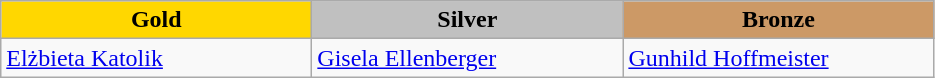<table class="wikitable" style="text-align:left">
<tr align="center">
<td width=200 bgcolor=gold><strong>Gold</strong></td>
<td width=200 bgcolor=silver><strong>Silver</strong></td>
<td width=200 bgcolor=CC9966><strong>Bronze</strong></td>
</tr>
<tr>
<td><a href='#'>Elżbieta Katolik</a><br><em></em></td>
<td><a href='#'>Gisela Ellenberger</a><br><em></em></td>
<td><a href='#'>Gunhild Hoffmeister</a><br><em></em></td>
</tr>
</table>
